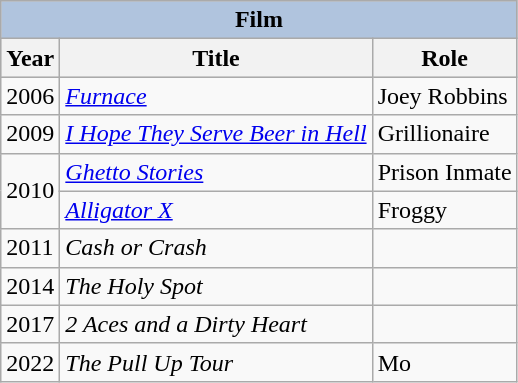<table class="wikitable">
<tr style="background:#ccc; text-align:center;">
<th colspan="4" style="background: LightSteelBlue;">Film</th>
</tr>
<tr style="background:#ccc; text-align:center;">
<th>Year</th>
<th>Title</th>
<th>Role</th>
</tr>
<tr>
<td>2006</td>
<td><em><a href='#'>Furnace</a></em></td>
<td>Joey Robbins</td>
</tr>
<tr>
<td>2009</td>
<td><em><a href='#'>I Hope They Serve Beer in Hell</a></em></td>
<td>Grillionaire</td>
</tr>
<tr>
<td rowspan=2>2010</td>
<td><em><a href='#'>Ghetto Stories</a></em></td>
<td>Prison Inmate</td>
</tr>
<tr>
<td><em><a href='#'>Alligator X</a></em></td>
<td>Froggy</td>
</tr>
<tr>
<td>2011</td>
<td><em>Cash or Crash</em></td>
<td></td>
</tr>
<tr>
<td>2014</td>
<td><em>The Holy Spot</em></td>
<td></td>
</tr>
<tr>
<td>2017</td>
<td><em>2 Aces and a Dirty Heart</em></td>
<td></td>
</tr>
<tr>
<td>2022</td>
<td><em>The Pull Up Tour</em></td>
<td>Mo</td>
</tr>
</table>
